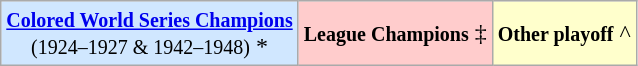<table class="wikitable">
<tr>
<td align="center" bgcolor="#D0E7FF"><small><strong><a href='#'>Colored World Series Champions</a></strong><br>(1924–1927 & 1942–1948)</small> *</td>
<td align="center" bgcolor="#FFCCCC"><small><strong>League Champions</strong></small> ‡</td>
<td align="center" bgcolor="#FFFFCC"><small><strong>Other playoff</strong></small> ^</td>
</tr>
</table>
